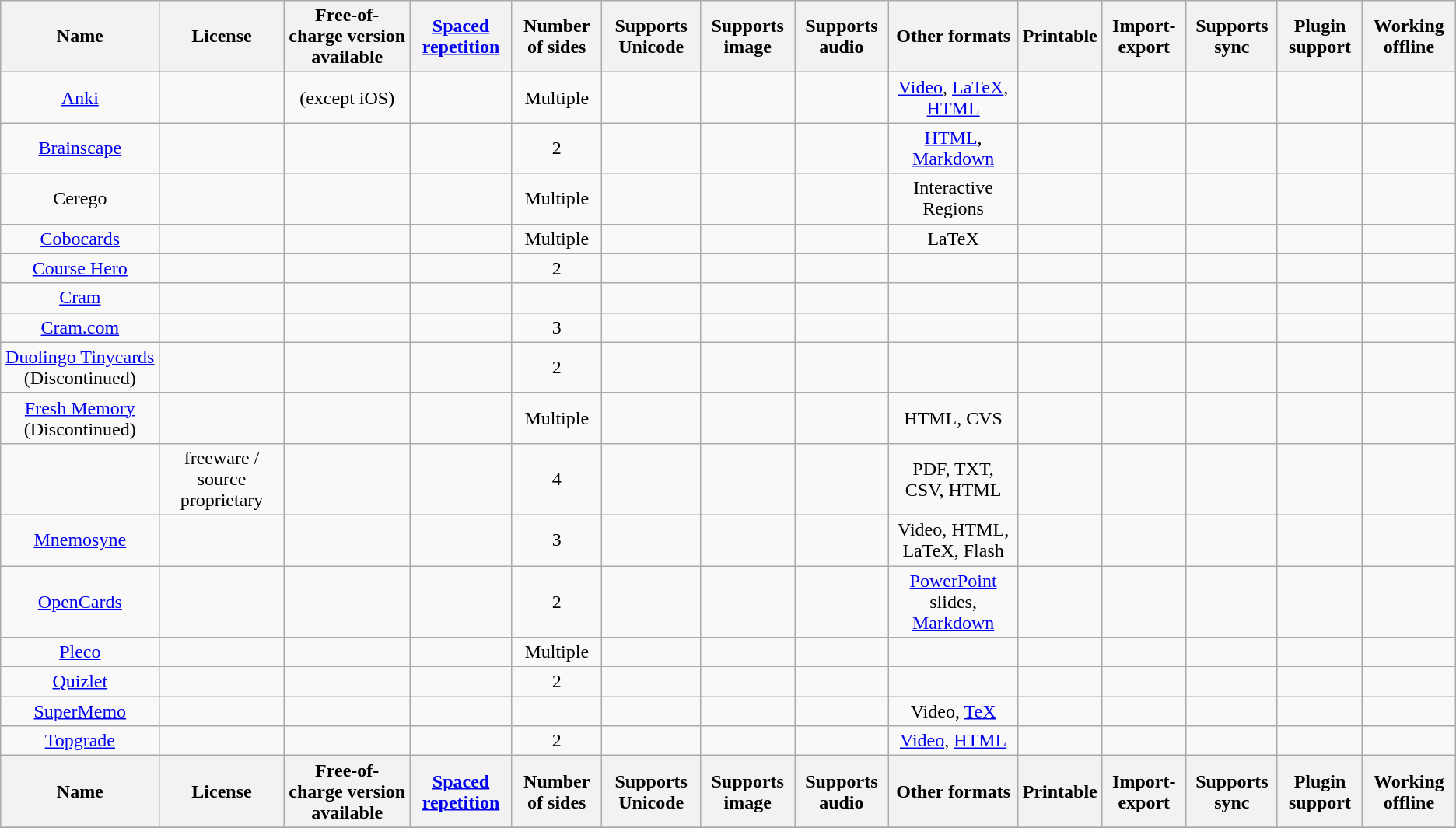<table class="wikitable sortable" style="text-align: center;">
<tr>
<th>Name</th>
<th>License</th>
<th>Free-of-charge version available</th>
<th><a href='#'>Spaced repetition</a></th>
<th>Number of sides</th>
<th>Supports Unicode</th>
<th>Supports image</th>
<th>Supports audio</th>
<th>Other formats</th>
<th>Printable</th>
<th>Import-export</th>
<th>Supports sync</th>
<th>Plugin support</th>
<th>Working offline</th>
</tr>
<tr>
<td><a href='#'>Anki</a></td>
<td></td>
<td> (except iOS)</td>
<td></td>
<td>Multiple</td>
<td></td>
<td></td>
<td></td>
<td><a href='#'>Video</a>, <a href='#'>LaTeX</a>, <a href='#'>HTML</a></td>
<td></td>
<td></td>
<td></td>
<td></td>
<td></td>
</tr>
<tr>
<td><a href='#'>Brainscape</a></td>
<td></td>
<td></td>
<td></td>
<td>2</td>
<td></td>
<td></td>
<td></td>
<td><a href='#'>HTML</a>, <a href='#'>Markdown</a></td>
<td></td>
<td></td>
<td></td>
<td></td>
<td></td>
</tr>
<tr>
<td>Cerego</td>
<td></td>
<td></td>
<td></td>
<td>Multiple</td>
<td></td>
<td></td>
<td></td>
<td>Interactive Regions</td>
<td></td>
<td></td>
<td></td>
<td></td>
<td></td>
</tr>
<tr>
<td><a href='#'>Cobocards</a></td>
<td></td>
<td></td>
<td></td>
<td>Multiple</td>
<td></td>
<td></td>
<td></td>
<td>LaTeX</td>
<td></td>
<td></td>
<td></td>
<td></td>
<td></td>
</tr>
<tr>
<td><a href='#'>Course Hero</a></td>
<td></td>
<td></td>
<td></td>
<td>2</td>
<td></td>
<td></td>
<td></td>
<td></td>
<td></td>
<td></td>
<td></td>
<td></td>
<td></td>
</tr>
<tr>
<td><a href='#'>Cram</a></td>
<td></td>
<td></td>
<td></td>
<td></td>
<td></td>
<td></td>
<td></td>
<td></td>
<td></td>
<td></td>
<td></td>
<td></td>
<td></td>
</tr>
<tr>
<td><a href='#'>Cram.com</a></td>
<td></td>
<td></td>
<td></td>
<td>3</td>
<td></td>
<td></td>
<td></td>
<td></td>
<td></td>
<td></td>
<td></td>
<td></td>
<td></td>
</tr>
<tr>
<td><a href='#'>Duolingo Tinycards</a> (Discontinued)</td>
<td></td>
<td></td>
<td></td>
<td>2</td>
<td></td>
<td></td>
<td></td>
<td></td>
<td></td>
<td></td>
<td></td>
<td></td>
<td></td>
</tr>
<tr>
<td><a href='#'>Fresh Memory</a> (Discontinued)</td>
<td></td>
<td></td>
<td></td>
<td>Multiple</td>
<td></td>
<td></td>
<td></td>
<td>HTML, CVS</td>
<td></td>
<td></td>
<td></td>
<td></td>
<td></td>
</tr>
<tr>
<td></td>
<td>freeware / source proprietary</td>
<td></td>
<td></td>
<td>4</td>
<td></td>
<td></td>
<td></td>
<td>PDF, TXT, CSV, HTML</td>
<td></td>
<td></td>
<td></td>
<td></td>
<td></td>
</tr>
<tr>
<td><a href='#'>Mnemosyne</a></td>
<td></td>
<td></td>
<td></td>
<td>3</td>
<td></td>
<td></td>
<td></td>
<td>Video, HTML, LaTeX, Flash</td>
<td></td>
<td></td>
<td></td>
<td></td>
<td></td>
</tr>
<tr>
<td><a href='#'>OpenCards</a></td>
<td></td>
<td></td>
<td></td>
<td>2</td>
<td></td>
<td></td>
<td></td>
<td><a href='#'>PowerPoint</a> slides, <a href='#'>Markdown</a></td>
<td></td>
<td></td>
<td></td>
<td></td>
<td></td>
</tr>
<tr This example uses 5 proficiency levels and 12 decks of flash cards. Cards at Proficiency Level 1 are reviewed at every learning session; those at Level 5 are retired and no longer in use. Those at Levels 2, 3, and 4 are reviewed every 2nd, 3rd, and 4th session, respectively.>
<td><a href='#'>Pleco</a></td>
<td></td>
<td></td>
<td></td>
<td>Multiple</td>
<td></td>
<td></td>
<td></td>
<td></td>
<td></td>
<td></td>
<td></td>
<td></td>
<td></td>
</tr>
<tr>
<td><a href='#'>Quizlet</a></td>
<td></td>
<td></td>
<td></td>
<td>2</td>
<td></td>
<td></td>
<td></td>
<td></td>
<td></td>
<td></td>
<td></td>
<td></td>
<td></td>
</tr>
<tr>
<td><a href='#'>SuperMemo</a></td>
<td></td>
<td></td>
<td></td>
<td></td>
<td></td>
<td></td>
<td></td>
<td>Video, <a href='#'>TeX</a></td>
<td></td>
<td></td>
<td></td>
<td></td>
<td></td>
</tr>
<tr>
<td><a href='#'>Topgrade</a></td>
<td></td>
<td></td>
<td></td>
<td>2</td>
<td></td>
<td></td>
<td></td>
<td><a href='#'>Video</a>, <a href='#'>HTML</a></td>
<td></td>
<td></td>
<td></td>
<td></td>
<td></td>
</tr>
<tr class="sortbottom">
<th>Name</th>
<th>License</th>
<th>Free-of-charge version available</th>
<th><a href='#'>Spaced repetition</a></th>
<th>Number of sides</th>
<th>Supports Unicode</th>
<th>Supports image</th>
<th>Supports audio</th>
<th>Other formats</th>
<th>Printable</th>
<th>Import-export</th>
<th>Supports sync</th>
<th>Plugin support</th>
<th>Working offline</th>
</tr>
<tr>
</tr>
</table>
